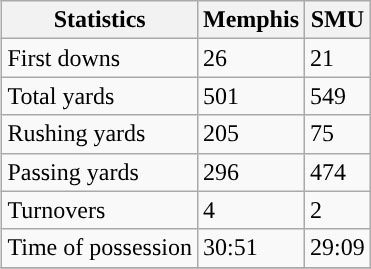<table class="wikitable" style="float: right;">
<tr>
<th>Statistics</th>
<th>Memphis</th>
<th>SMU</th>
</tr>
<tr>
<td>First downs</td>
<td>26</td>
<td>21</td>
</tr>
<tr>
<td>Total yards</td>
<td>501</td>
<td>549</td>
</tr>
<tr>
<td>Rushing yards</td>
<td>205</td>
<td>75</td>
</tr>
<tr>
<td>Passing yards</td>
<td>296</td>
<td>474</td>
</tr>
<tr>
<td>Turnovers</td>
<td>4</td>
<td>2</td>
</tr>
<tr>
<td>Time of possession</td>
<td>30:51</td>
<td>29:09</td>
</tr>
<tr>
</tr>
</table>
